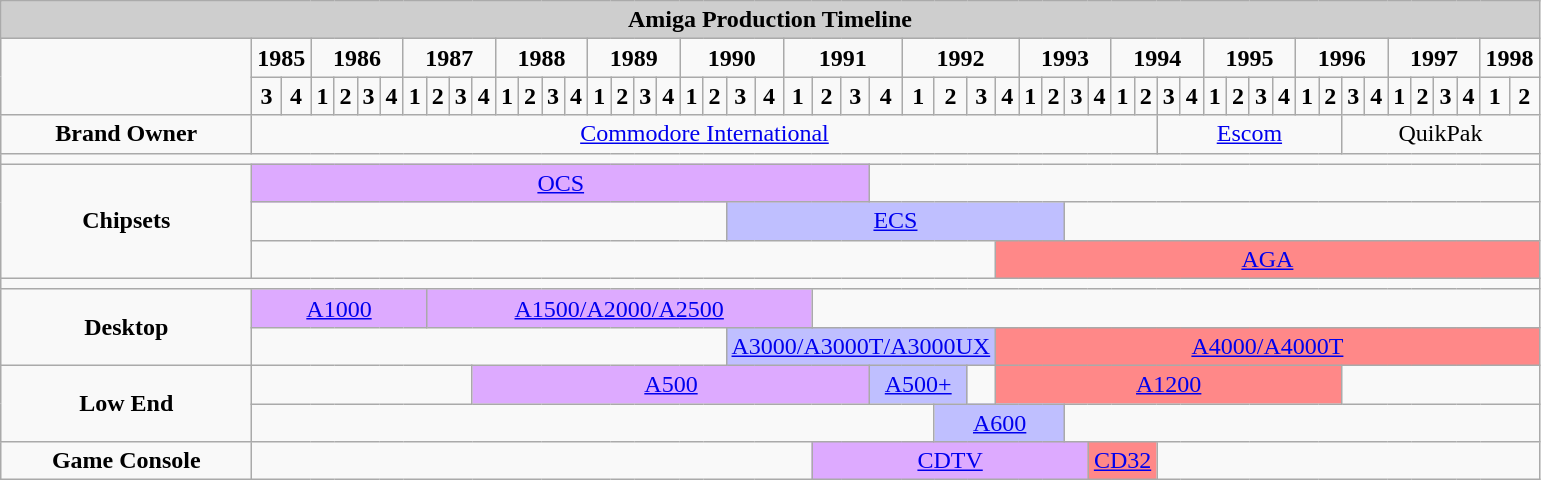<table class="wikitable" style="text-align: center;">
<tr>
<th colspan="53" style="background:#CECECE;">Amiga Production Timeline</th>
</tr>
<tr style="font-weight: bold;">
<td rowspan="2" style="width:10em"></td>
<td colspan="2">1985</td>
<td colspan="4">1986</td>
<td colspan="4">1987</td>
<td colspan="4">1988</td>
<td colspan="4">1989</td>
<td colspan="4">1990</td>
<td colspan="4">1991</td>
<td colspan="4">1992</td>
<td colspan="4">1993</td>
<td colspan="4">1994</td>
<td colspan="4">1995</td>
<td colspan="4">1996</td>
<td colspan="4">1997</td>
<td colspan="4">1998</td>
</tr>
<tr style="font-weight:bold">
<td>3</td>
<td>4</td>
<td>1</td>
<td>2</td>
<td>3</td>
<td>4</td>
<td>1</td>
<td>2</td>
<td>3</td>
<td>4</td>
<td>1</td>
<td>2</td>
<td>3</td>
<td>4</td>
<td>1</td>
<td>2</td>
<td>3</td>
<td>4</td>
<td>1</td>
<td>2</td>
<td>3</td>
<td>4</td>
<td>1</td>
<td>2</td>
<td>3</td>
<td>4</td>
<td>1</td>
<td>2</td>
<td>3</td>
<td>4</td>
<td>1</td>
<td>2</td>
<td>3</td>
<td>4</td>
<td>1</td>
<td>2</td>
<td>3</td>
<td>4</td>
<td>1</td>
<td>2</td>
<td>3</td>
<td>4</td>
<td>1</td>
<td>2</td>
<td>3</td>
<td>4</td>
<td>1</td>
<td>2</td>
<td>3</td>
<td>4</td>
<td>1</td>
<td>2</td>
</tr>
<tr>
<td><strong>Brand Owner</strong></td>
<td colspan="36"><a href='#'>Commodore International</a> </td>
<td colspan="8"><a href='#'>Escom</a> </td>
<td colspan="8">QuikPak </td>
</tr>
<tr>
<td colspan=53></td>
</tr>
<tr>
<td rowspan=3><strong>Chipsets</strong></td>
<td colspan=25 style="background:#ddaaff"><a href='#'>OCS</a></td>
<td colspan=27></td>
</tr>
<tr>
<td colspan=20></td>
<td colspan=12 style="background:#bfbfff"><a href='#'>ECS</a></td>
<td colspan=20></td>
</tr>
<tr>
<td colspan=29></td>
<td colspan=23 style="background:#ff8888"><a href='#'>AGA</a></td>
</tr>
<tr>
<td colspan=53></td>
</tr>
<tr>
<td rowspan="2"><strong>Desktop</strong></td>
<td colspan="7" style="background:#ddaaff"><a href='#'>A1000</a> </td>
<td colspan="16" style="background:#ddaaff"><a href='#'>A1500/A2000/A2500</a> </td>
<td colspan="29"></td>
</tr>
<tr>
<td colspan="20"></td>
<td colspan="9" style="background:#bfbfff"><a href='#'>A3000/A3000T/A3000UX</a> </td>
<td colspan="23" style="background:#ff8888"><a href='#'>A4000/A4000T</a> </td>
</tr>
<tr>
<td rowspan="2"><strong>Low End</strong></td>
<td colspan="9"></td>
<td colspan="16" style="background:#ddaaff"><a href='#'>A500</a> </td>
<td colspan="3" style="background:#bfbfff"><a href='#'>A500+</a> </td>
<td></td>
<td colspan="15" style="background:#ff8888"><a href='#'>A1200</a> </td>
<td colspan="8"></td>
</tr>
<tr>
<td colspan="27"></td>
<td colspan="5" style="background:#bfbfff"><a href='#'>A600</a> </td>
<td colspan="20"></td>
</tr>
<tr>
<td><strong>Game Console</strong></td>
<td colspan="23"></td>
<td colspan="10" style="background:#ddaaff"><a href='#'>CDTV</a> </td>
<td colspan="3" style="background:#ff8888"><a href='#'>CD32</a> </td>
<td colspan="16"></td>
</tr>
</table>
